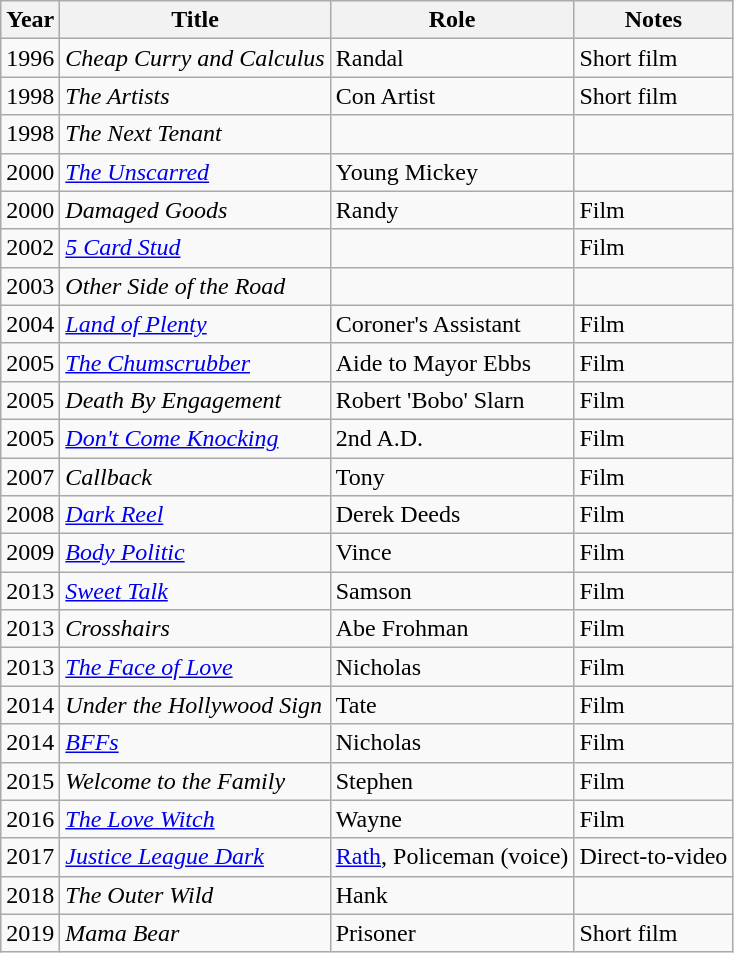<table class="wikitable sortable">
<tr>
<th>Year</th>
<th>Title</th>
<th>Role</th>
<th class="unsortable">Notes</th>
</tr>
<tr>
<td>1996</td>
<td><em>Cheap Curry and Calculus</em></td>
<td>Randal</td>
<td>Short film</td>
</tr>
<tr>
<td>1998</td>
<td><em>The Artists</em></td>
<td>Con Artist</td>
<td>Short film</td>
</tr>
<tr>
<td>1998</td>
<td><em>The Next Tenant</em></td>
<td></td>
<td></td>
</tr>
<tr>
<td>2000</td>
<td><em><a href='#'>The Unscarred</a></em></td>
<td>Young Mickey</td>
<td></td>
</tr>
<tr>
<td>2000</td>
<td><em>Damaged Goods</em></td>
<td>Randy</td>
<td>Film</td>
</tr>
<tr>
<td>2002</td>
<td><em><a href='#'>5 Card Stud</a></em></td>
<td></td>
<td>Film</td>
</tr>
<tr>
<td>2003</td>
<td><em>Other Side of the Road</em></td>
<td></td>
<td></td>
</tr>
<tr>
<td>2004</td>
<td><em><a href='#'>Land of Plenty</a></em></td>
<td>Coroner's Assistant</td>
<td>Film</td>
</tr>
<tr>
<td>2005</td>
<td><em><a href='#'>The Chumscrubber</a></em></td>
<td>Aide to Mayor Ebbs</td>
<td>Film</td>
</tr>
<tr>
<td>2005</td>
<td><em>Death By Engagement</em></td>
<td>Robert 'Bobo' Slarn</td>
<td>Film</td>
</tr>
<tr>
<td>2005</td>
<td><em><a href='#'>Don't Come Knocking</a></em></td>
<td>2nd A.D.</td>
<td>Film</td>
</tr>
<tr>
<td>2007</td>
<td><em>Callback</em></td>
<td>Tony</td>
<td>Film</td>
</tr>
<tr>
<td>2008</td>
<td><em><a href='#'>Dark Reel</a></em></td>
<td>Derek Deeds</td>
<td>Film</td>
</tr>
<tr>
<td>2009</td>
<td><em><a href='#'>Body Politic</a></em></td>
<td>Vince</td>
<td>Film</td>
</tr>
<tr>
<td>2013</td>
<td><em><a href='#'>Sweet Talk</a></em></td>
<td>Samson</td>
<td>Film</td>
</tr>
<tr>
<td>2013</td>
<td><em>Crosshairs</em></td>
<td>Abe Frohman</td>
<td>Film</td>
</tr>
<tr>
<td>2013</td>
<td><em><a href='#'>The Face of Love</a></em></td>
<td>Nicholas</td>
<td>Film</td>
</tr>
<tr>
<td>2014</td>
<td><em>Under the Hollywood Sign</em></td>
<td>Tate</td>
<td>Film</td>
</tr>
<tr>
<td>2014</td>
<td><em><a href='#'>BFFs</a></em></td>
<td>Nicholas</td>
<td>Film</td>
</tr>
<tr>
<td>2015</td>
<td><em>Welcome to the Family</em></td>
<td>Stephen</td>
<td>Film</td>
</tr>
<tr>
<td>2016</td>
<td><em><a href='#'>The Love Witch</a></em></td>
<td>Wayne</td>
<td>Film</td>
</tr>
<tr>
<td>2017</td>
<td><em><a href='#'>Justice League Dark</a></em></td>
<td><a href='#'>Rath</a>, Policeman (voice)</td>
<td>Direct-to-video</td>
</tr>
<tr>
<td>2018</td>
<td><em>The Outer Wild</em></td>
<td>Hank</td>
<td></td>
</tr>
<tr>
<td>2019</td>
<td><em>Mama Bear</em></td>
<td>Prisoner</td>
<td>Short film</td>
</tr>
</table>
